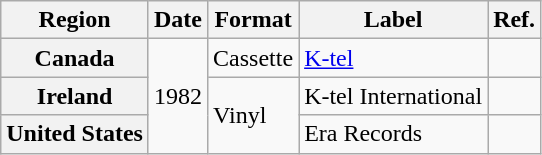<table class="wikitable plainrowheaders">
<tr>
<th scope="col">Region</th>
<th scope="col">Date</th>
<th scope="col">Format</th>
<th scope="col">Label</th>
<th scope="col">Ref.</th>
</tr>
<tr>
<th scope="row">Canada</th>
<td rowspan="3">1982</td>
<td>Cassette</td>
<td><a href='#'>K-tel</a></td>
<td></td>
</tr>
<tr>
<th scope="row">Ireland</th>
<td rowspan="2">Vinyl</td>
<td>K-tel International</td>
<td></td>
</tr>
<tr>
<th scope="row">United States</th>
<td>Era Records</td>
<td></td>
</tr>
</table>
